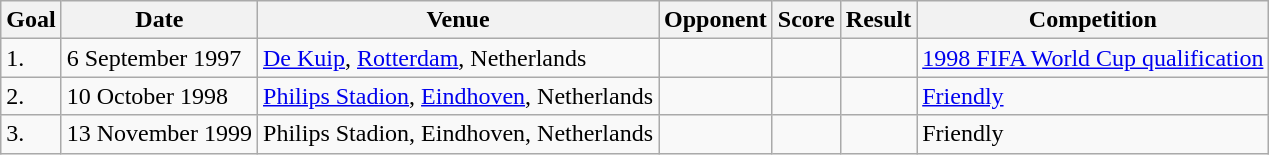<table class="wikitable sortable">
<tr>
<th>Goal</th>
<th>Date</th>
<th>Venue</th>
<th>Opponent</th>
<th>Score</th>
<th>Result</th>
<th>Competition</th>
</tr>
<tr>
<td>1.</td>
<td>6 September 1997</td>
<td><a href='#'>De Kuip</a>, <a href='#'>Rotterdam</a>, Netherlands</td>
<td></td>
<td></td>
<td></td>
<td><a href='#'>1998 FIFA World Cup qualification</a></td>
</tr>
<tr>
<td>2.</td>
<td>10 October 1998</td>
<td><a href='#'>Philips Stadion</a>, <a href='#'>Eindhoven</a>, Netherlands</td>
<td></td>
<td></td>
<td></td>
<td><a href='#'>Friendly</a></td>
</tr>
<tr>
<td>3.</td>
<td>13 November 1999</td>
<td>Philips Stadion, Eindhoven, Netherlands</td>
<td></td>
<td></td>
<td></td>
<td>Friendly</td>
</tr>
</table>
